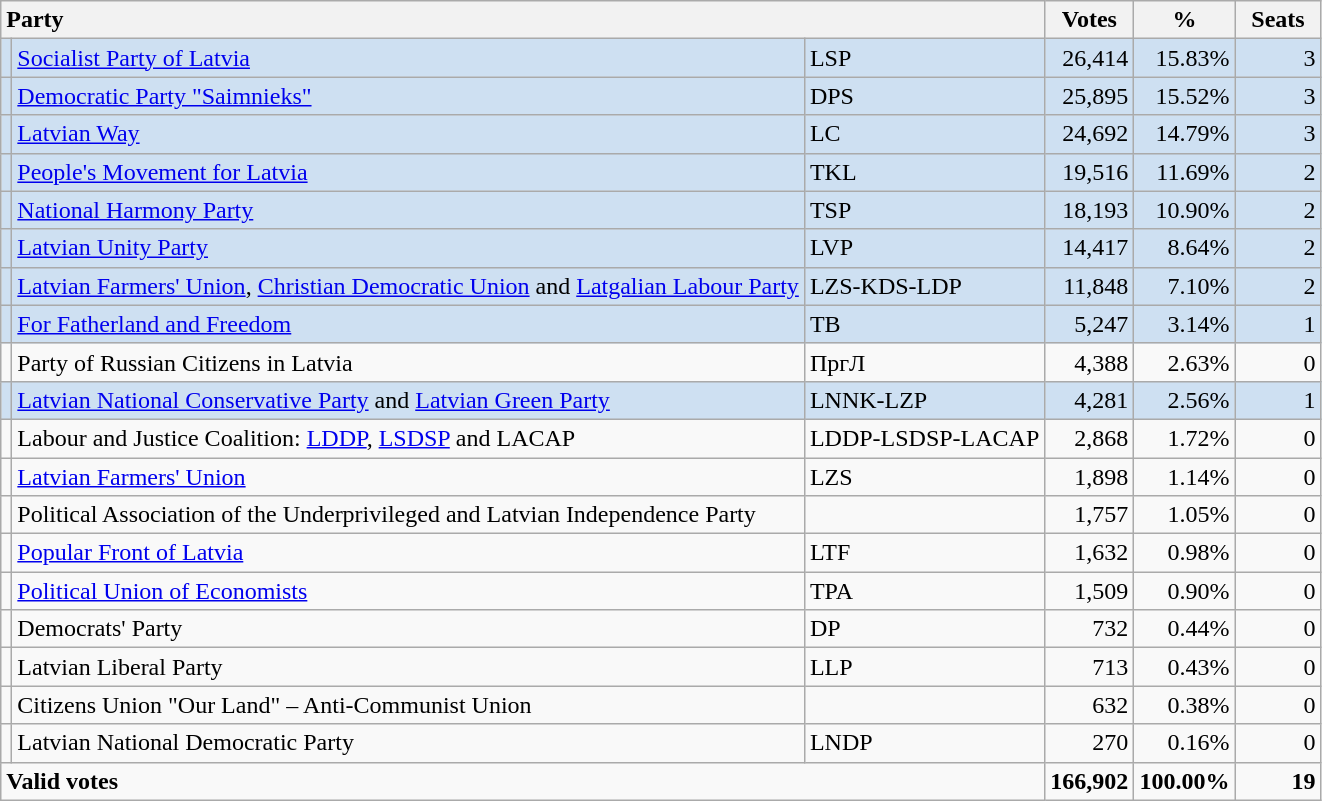<table class="wikitable" border="1" style="text-align:right;">
<tr>
<th style="text-align:left;" colspan=3>Party</th>
<th align=center width="50">Votes</th>
<th align=center width="50">%</th>
<th align=center width="50">Seats</th>
</tr>
<tr style="background:#CEE0F2;">
<td></td>
<td align=left><a href='#'>Socialist Party of Latvia</a></td>
<td align=left>LSP</td>
<td>26,414</td>
<td>15.83%</td>
<td>3</td>
</tr>
<tr style="background:#CEE0F2;">
<td></td>
<td align=left><a href='#'>Democratic Party "Saimnieks"</a></td>
<td align=left>DPS</td>
<td>25,895</td>
<td>15.52%</td>
<td>3</td>
</tr>
<tr style="background:#CEE0F2;">
<td></td>
<td align=left><a href='#'>Latvian Way</a></td>
<td align=left>LC</td>
<td>24,692</td>
<td>14.79%</td>
<td>3</td>
</tr>
<tr style="background:#CEE0F2;">
<td></td>
<td align=left><a href='#'>People's Movement for Latvia</a></td>
<td align=left>TKL</td>
<td>19,516</td>
<td>11.69%</td>
<td>2</td>
</tr>
<tr style="background:#CEE0F2;">
<td></td>
<td align=left><a href='#'>National Harmony Party</a></td>
<td align=left>TSP</td>
<td>18,193</td>
<td>10.90%</td>
<td>2</td>
</tr>
<tr style="background:#CEE0F2;">
<td></td>
<td align=left><a href='#'>Latvian Unity Party</a></td>
<td align=left>LVP</td>
<td>14,417</td>
<td>8.64%</td>
<td>2</td>
</tr>
<tr style="background:#CEE0F2;">
<td></td>
<td align=left><a href='#'>Latvian Farmers' Union</a>, <a href='#'>Christian Democratic Union</a> and <a href='#'>Latgalian Labour Party</a></td>
<td align=left>LZS-KDS-LDP</td>
<td>11,848</td>
<td>7.10%</td>
<td>2</td>
</tr>
<tr style="background:#CEE0F2;">
<td></td>
<td align=left><a href='#'>For Fatherland and Freedom</a></td>
<td align=left>TB</td>
<td>5,247</td>
<td>3.14%</td>
<td>1</td>
</tr>
<tr>
<td></td>
<td align=left>Party of Russian Citizens in Latvia</td>
<td align=left>ПргЛ</td>
<td>4,388</td>
<td>2.63%</td>
<td>0</td>
</tr>
<tr style="background:#CEE0F2;">
<td></td>
<td align=left><a href='#'>Latvian National Conservative Party</a> and <a href='#'>Latvian Green Party</a></td>
<td align=left>LNNK-LZP</td>
<td>4,281</td>
<td>2.56%</td>
<td>1</td>
</tr>
<tr>
<td></td>
<td align=left>Labour and Justice Coalition: <a href='#'>LDDP</a>, <a href='#'>LSDSP</a> and LACAP</td>
<td align=left>LDDP-LSDSP-LACAP</td>
<td>2,868</td>
<td>1.72%</td>
<td>0</td>
</tr>
<tr>
<td></td>
<td align=left><a href='#'>Latvian Farmers' Union</a></td>
<td align=left>LZS</td>
<td>1,898</td>
<td>1.14%</td>
<td>0</td>
</tr>
<tr>
<td></td>
<td align=left>Political Association of the Underprivileged and Latvian Independence Party</td>
<td align=left></td>
<td>1,757</td>
<td>1.05%</td>
<td>0</td>
</tr>
<tr>
<td></td>
<td align=left><a href='#'>Popular Front of Latvia</a></td>
<td align=left>LTF</td>
<td>1,632</td>
<td>0.98%</td>
<td>0</td>
</tr>
<tr>
<td></td>
<td align=left><a href='#'>Political Union of Economists</a></td>
<td align=left>TPA</td>
<td>1,509</td>
<td>0.90%</td>
<td>0</td>
</tr>
<tr>
<td></td>
<td align=left>Democrats' Party</td>
<td align=left>DP</td>
<td>732</td>
<td>0.44%</td>
<td>0</td>
</tr>
<tr>
<td></td>
<td align=left>Latvian Liberal Party</td>
<td align=left>LLP</td>
<td>713</td>
<td>0.43%</td>
<td>0</td>
</tr>
<tr>
<td></td>
<td align=left>Citizens Union "Our Land" – Anti-Communist Union</td>
<td align=left></td>
<td>632</td>
<td>0.38%</td>
<td>0</td>
</tr>
<tr>
<td></td>
<td align=left>Latvian National Democratic Party</td>
<td align=left>LNDP</td>
<td>270</td>
<td>0.16%</td>
<td>0</td>
</tr>
<tr style="font-weight:bold">
<td align=left colspan=3>Valid votes</td>
<td>166,902</td>
<td>100.00%</td>
<td>19</td>
</tr>
</table>
